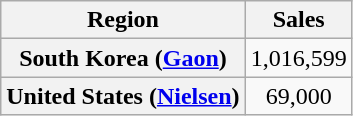<table class="wikitable plainrowheaders" style="text-align:center;">
<tr>
<th>Region</th>
<th>Sales</th>
</tr>
<tr>
<th scope=row>South Korea (<a href='#'>Gaon</a>)</th>
<td>1,016,599</td>
</tr>
<tr>
<th scope=row>United States (<a href='#'>Nielsen</a>)</th>
<td>69,000</td>
</tr>
</table>
